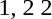<table>
<tr>
<td> 1, 2</td>
<td> 2</td>
</tr>
</table>
